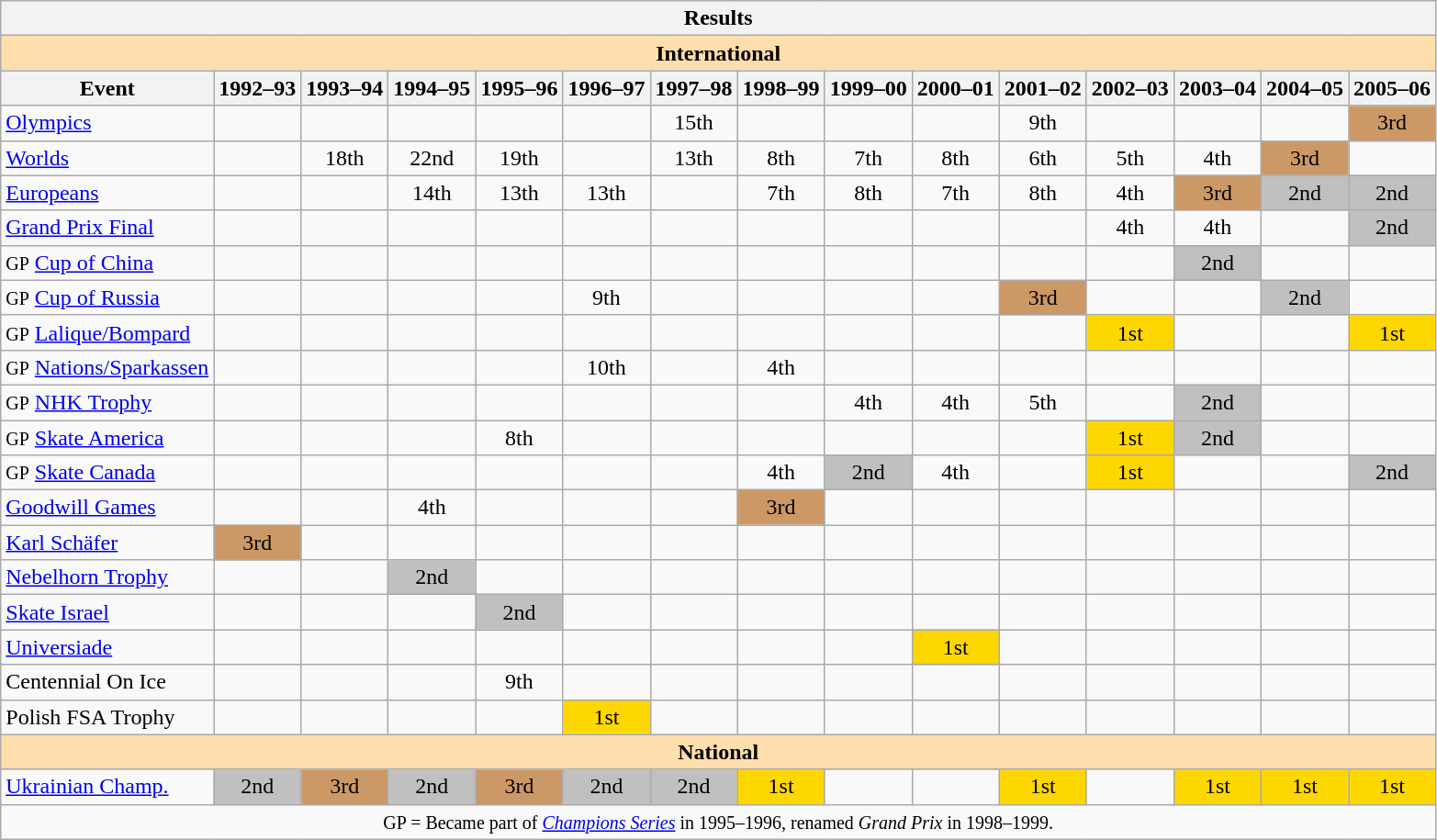<table class="wikitable" style="text-align:center">
<tr>
<th colspan=15 align=center><strong>Results</strong></th>
</tr>
<tr>
<th style="background-color: #ffdead; " colspan=15 align=center><strong>International</strong></th>
</tr>
<tr>
<th>Event</th>
<th>1992–93</th>
<th>1993–94</th>
<th>1994–95</th>
<th>1995–96</th>
<th>1996–97</th>
<th>1997–98</th>
<th>1998–99</th>
<th>1999–00</th>
<th>2000–01</th>
<th>2001–02</th>
<th>2002–03</th>
<th>2003–04</th>
<th>2004–05</th>
<th>2005–06</th>
</tr>
<tr>
<td align=left><a href='#'>Olympics</a></td>
<td></td>
<td></td>
<td></td>
<td></td>
<td></td>
<td>15th</td>
<td></td>
<td></td>
<td></td>
<td>9th</td>
<td></td>
<td></td>
<td></td>
<td bgcolor=cc9966>3rd</td>
</tr>
<tr>
<td align=left><a href='#'>Worlds</a></td>
<td></td>
<td>18th</td>
<td>22nd</td>
<td>19th</td>
<td></td>
<td>13th</td>
<td>8th</td>
<td>7th</td>
<td>8th</td>
<td>6th</td>
<td>5th</td>
<td>4th</td>
<td bgcolor=cc9966>3rd</td>
<td></td>
</tr>
<tr>
<td align=left><a href='#'>Europeans</a></td>
<td></td>
<td></td>
<td>14th</td>
<td>13th</td>
<td>13th</td>
<td></td>
<td>7th</td>
<td>8th</td>
<td>7th</td>
<td>8th</td>
<td>4th</td>
<td bgcolor=cc9966>3rd</td>
<td bgcolor=silver>2nd</td>
<td bgcolor=silver>2nd</td>
</tr>
<tr>
<td align=left><a href='#'>Grand Prix Final</a></td>
<td></td>
<td></td>
<td></td>
<td></td>
<td></td>
<td></td>
<td></td>
<td></td>
<td></td>
<td></td>
<td>4th</td>
<td>4th</td>
<td></td>
<td bgcolor=silver>2nd</td>
</tr>
<tr>
<td align=left><small>GP</small> <a href='#'>Cup of China</a></td>
<td></td>
<td></td>
<td></td>
<td></td>
<td></td>
<td></td>
<td></td>
<td></td>
<td></td>
<td></td>
<td></td>
<td bgcolor=silver>2nd</td>
<td></td>
<td></td>
</tr>
<tr>
<td align=left><small>GP</small> <a href='#'>Cup of Russia</a></td>
<td></td>
<td></td>
<td></td>
<td></td>
<td>9th</td>
<td></td>
<td></td>
<td></td>
<td></td>
<td bgcolor=cc9966>3rd</td>
<td></td>
<td></td>
<td bgcolor=silver>2nd</td>
<td></td>
</tr>
<tr>
<td align=left><small>GP</small> <a href='#'>Lalique/Bompard</a></td>
<td></td>
<td></td>
<td></td>
<td></td>
<td></td>
<td></td>
<td></td>
<td></td>
<td></td>
<td></td>
<td bgcolor=gold>1st</td>
<td></td>
<td></td>
<td bgcolor=gold>1st</td>
</tr>
<tr>
<td align=left><small>GP</small> <a href='#'>Nations/Sparkassen</a></td>
<td></td>
<td></td>
<td></td>
<td></td>
<td>10th</td>
<td></td>
<td>4th</td>
<td></td>
<td></td>
<td></td>
<td></td>
<td></td>
<td></td>
<td></td>
</tr>
<tr>
<td align=left><small>GP</small> <a href='#'>NHK Trophy</a></td>
<td></td>
<td></td>
<td></td>
<td></td>
<td></td>
<td></td>
<td></td>
<td>4th</td>
<td>4th</td>
<td>5th</td>
<td></td>
<td bgcolor=silver>2nd</td>
<td></td>
<td></td>
</tr>
<tr>
<td align=left><small>GP</small> <a href='#'>Skate America</a></td>
<td></td>
<td></td>
<td></td>
<td>8th</td>
<td></td>
<td></td>
<td></td>
<td></td>
<td></td>
<td></td>
<td bgcolor=gold>1st</td>
<td bgcolor=silver>2nd</td>
<td></td>
<td></td>
</tr>
<tr>
<td align=left><small>GP</small> <a href='#'>Skate Canada</a></td>
<td></td>
<td></td>
<td></td>
<td></td>
<td></td>
<td></td>
<td>4th</td>
<td bgcolor=silver>2nd</td>
<td>4th</td>
<td></td>
<td bgcolor=gold>1st</td>
<td></td>
<td></td>
<td bgcolor=silver>2nd</td>
</tr>
<tr>
<td align=left><a href='#'>Goodwill Games</a></td>
<td></td>
<td></td>
<td>4th</td>
<td></td>
<td></td>
<td></td>
<td bgcolor=cc9966>3rd</td>
<td></td>
<td></td>
<td></td>
<td></td>
<td></td>
<td></td>
<td></td>
</tr>
<tr>
<td align=left><a href='#'>Karl Schäfer</a></td>
<td bgcolor=cc9966>3rd</td>
<td></td>
<td></td>
<td></td>
<td></td>
<td></td>
<td></td>
<td></td>
<td></td>
<td></td>
<td></td>
<td></td>
<td></td>
<td></td>
</tr>
<tr>
<td align=left><a href='#'>Nebelhorn Trophy</a></td>
<td></td>
<td></td>
<td bgcolor=silver>2nd</td>
<td></td>
<td></td>
<td></td>
<td></td>
<td></td>
<td></td>
<td></td>
<td></td>
<td></td>
<td></td>
<td></td>
</tr>
<tr>
<td align=left><a href='#'>Skate Israel</a></td>
<td></td>
<td></td>
<td></td>
<td bgcolor=silver>2nd</td>
<td></td>
<td></td>
<td></td>
<td></td>
<td></td>
<td></td>
<td></td>
<td></td>
<td></td>
<td></td>
</tr>
<tr>
<td align=left><a href='#'>Universiade</a></td>
<td></td>
<td></td>
<td></td>
<td></td>
<td></td>
<td></td>
<td></td>
<td></td>
<td bgcolor=gold>1st</td>
<td></td>
<td></td>
<td></td>
<td></td>
<td></td>
</tr>
<tr>
<td align=left>Centennial On Ice</td>
<td></td>
<td></td>
<td></td>
<td>9th</td>
<td></td>
<td></td>
<td></td>
<td></td>
<td></td>
<td></td>
<td></td>
<td></td>
<td></td>
<td></td>
</tr>
<tr>
<td align=left>Polish FSA Trophy</td>
<td></td>
<td></td>
<td></td>
<td></td>
<td bgcolor=gold>1st</td>
<td></td>
<td></td>
<td></td>
<td></td>
<td></td>
<td></td>
<td></td>
<td></td>
<td></td>
</tr>
<tr>
<th style="background-color: #ffdead; " colspan=15 align=center><strong>National</strong></th>
</tr>
<tr>
<td align=left><a href='#'>Ukrainian Champ.</a></td>
<td bgcolor=silver>2nd</td>
<td bgcolor=cc9966>3rd</td>
<td bgcolor=silver>2nd</td>
<td bgcolor=cc9966>3rd</td>
<td bgcolor=silver>2nd</td>
<td bgcolor=silver>2nd</td>
<td bgcolor=gold>1st</td>
<td></td>
<td></td>
<td bgcolor=gold>1st</td>
<td></td>
<td bgcolor=gold>1st</td>
<td bgcolor=gold>1st</td>
<td bgcolor=gold>1st</td>
</tr>
<tr>
<td colspan=15 align=center><small> GP = Became part of <a href='#'><em>Champions Series</em></a> in 1995–1996, renamed <em>Grand Prix</em> in 1998–1999. </small></td>
</tr>
</table>
